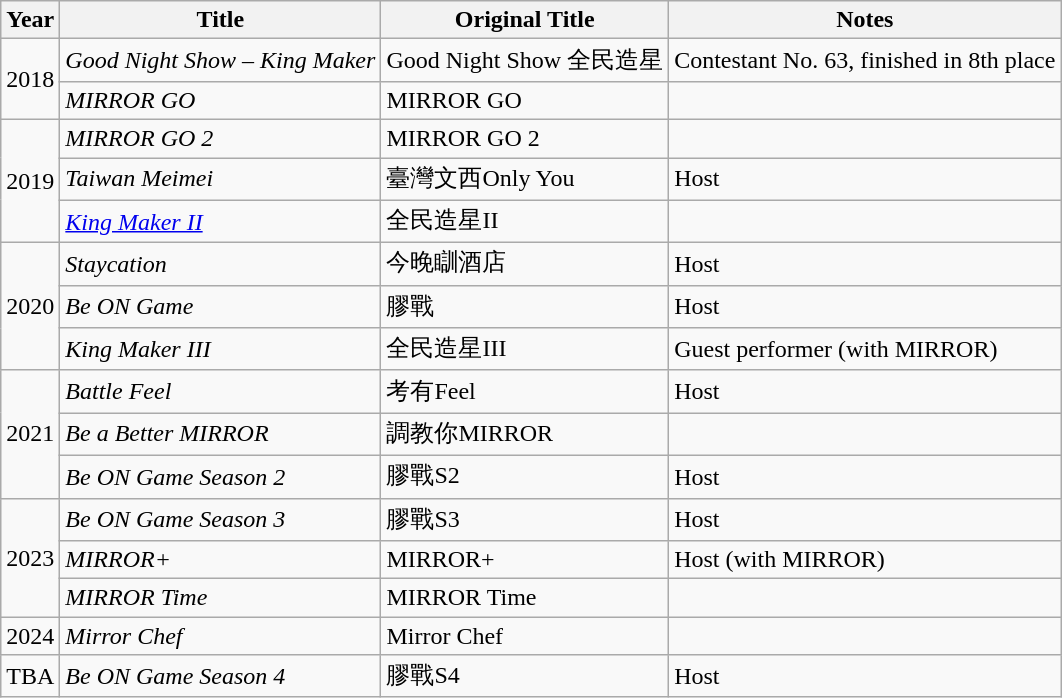<table class="wikitable sortable plainrowheaders">
<tr>
<th>Year</th>
<th>Title</th>
<th>Original Title</th>
<th>Notes</th>
</tr>
<tr>
<td rowspan="2">2018</td>
<td><em>Good Night Show – King Maker</em></td>
<td>Good Night Show 全民造星</td>
<td>Contestant No. 63, finished in 8th place</td>
</tr>
<tr>
<td><em>MIRROR GO</em></td>
<td>MIRROR GO</td>
<td></td>
</tr>
<tr>
<td rowspan="3">2019</td>
<td><em>MIRROR GO 2</em></td>
<td>MIRROR GO 2</td>
<td></td>
</tr>
<tr>
<td><em>Taiwan Meimei</em></td>
<td>臺灣文西Only You</td>
<td>Host</td>
</tr>
<tr>
<td><em><a href='#'>King Maker II</a></em></td>
<td>全民造星II</td>
<td></td>
</tr>
<tr>
<td rowspan="3">2020</td>
<td><em>Staycation</em></td>
<td>今晚瞓酒店</td>
<td>Host</td>
</tr>
<tr>
<td><em>Be ON Game</em></td>
<td>膠戰</td>
<td>Host</td>
</tr>
<tr>
<td><em>King Maker III</em></td>
<td>全民造星III</td>
<td>Guest performer (with MIRROR)</td>
</tr>
<tr>
<td rowspan="3">2021</td>
<td><em>Battle Feel</em></td>
<td>考有Feel</td>
<td>Host</td>
</tr>
<tr>
<td><em>Be a Better MIRROR</em></td>
<td>調教你MIRROR</td>
<td></td>
</tr>
<tr>
<td><em>Be ON Game Season 2</em></td>
<td>膠戰S2</td>
<td>Host</td>
</tr>
<tr>
<td rowspan="3">2023</td>
<td><em>Be ON Game Season 3</em></td>
<td>膠戰S3</td>
<td>Host</td>
</tr>
<tr>
<td><em>MIRROR+</em></td>
<td>MIRROR+</td>
<td>Host (with MIRROR)</td>
</tr>
<tr>
<td><em>MIRROR Time</em></td>
<td>MIRROR Time</td>
<td></td>
</tr>
<tr>
<td>2024</td>
<td><em>Mirror Chef</em></td>
<td>Mirror Chef</td>
<td></td>
</tr>
<tr>
<td>TBA</td>
<td><em>Be ON Game Season 4</em></td>
<td>膠戰S4</td>
<td>Host</td>
</tr>
</table>
